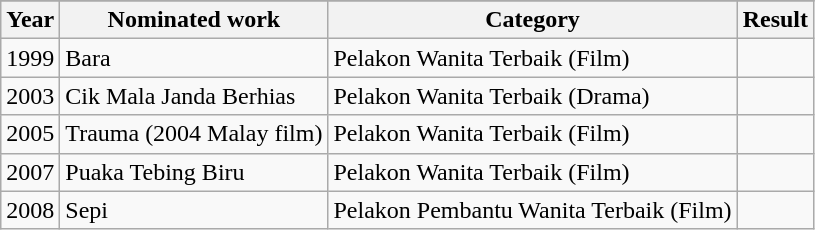<table class="wikitable">
<tr>
</tr>
<tr>
<th>Year</th>
<th>Nominated work</th>
<th>Category</th>
<th>Result</th>
</tr>
<tr>
<td>1999</td>
<td>Bara</td>
<td>Pelakon Wanita Terbaik (Film)</td>
<td></td>
</tr>
<tr>
<td>2003</td>
<td>Cik Mala Janda Berhias</td>
<td>Pelakon Wanita Terbaik (Drama)</td>
<td></td>
</tr>
<tr>
<td>2005</td>
<td>Trauma (2004 Malay film)</td>
<td>Pelakon Wanita Terbaik (Film)</td>
<td></td>
</tr>
<tr>
<td>2007</td>
<td>Puaka Tebing Biru</td>
<td>Pelakon Wanita Terbaik (Film)</td>
<td></td>
</tr>
<tr>
<td>2008</td>
<td>Sepi</td>
<td>Pelakon Pembantu Wanita Terbaik (Film)</td>
<td></td>
</tr>
</table>
